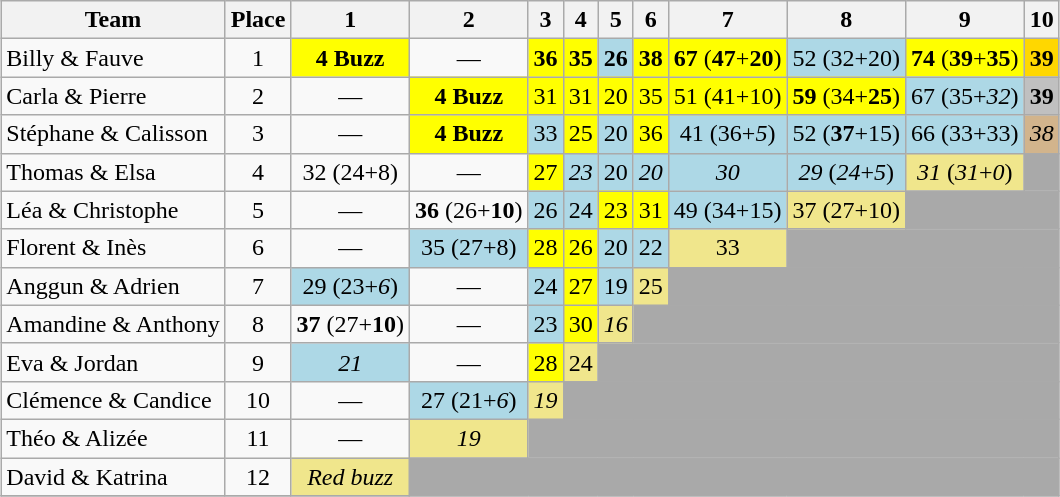<table class="wikitable sortable" style="margin:auto; text-align:center;">
<tr>
<th>Team</th>
<th>Place</th>
<th>1</th>
<th>2</th>
<th>3</th>
<th>4</th>
<th>5</th>
<th>6</th>
<th>7</th>
<th>8</th>
<th>9</th>
<th>10</th>
</tr>
<tr>
<td style="text-align:left;">Billy & Fauve</td>
<td>1</td>
<td style="background:yellow;"><span><strong>4 Buzz</strong></span></td>
<td>—</td>
<td style="background:yellow;"><span><strong>36</strong></span></td>
<td style="background:yellow;"><span><strong>35</strong></span></td>
<td bgcolor="lightblue"><span><strong>26</strong></span></td>
<td style="background:yellow;"><span><strong>38</strong></span></td>
<td style="background:yellow;"><span><strong>67</strong></span> (<span><strong>47</strong></span>+<span><strong>20</strong></span>)</td>
<td bgcolor="lightblue">52 (32+20)</td>
<td style="background:yellow;"><span><strong>74</strong></span> (<span><strong>39</strong></span>+<span><strong>35</strong></span>)</td>
<td bgcolor="gold"><span><strong>39</strong></span></td>
</tr>
<tr>
<td style="text-align:left;">Carla & Pierre</td>
<td>2</td>
<td>—</td>
<td style="background:yellow;"><span><strong>4 Buzz</strong></span></td>
<td style="background:yellow;">31</td>
<td style="background:yellow;">31</td>
<td style="background:yellow;">20</td>
<td style="background:yellow;">35</td>
<td style="background:yellow;">51 (41+10)</td>
<td style="background:yellow;"><span><strong>59</strong></span> (34+<span><strong>25</strong></span>)</td>
<td bgcolor="lightblue">67 (35+<span><em>32</em></span>)</td>
<td bgcolor="silver"><span><strong>39</strong></span></td>
</tr>
<tr>
<td style="text-align:left;">Stéphane & Calisson</td>
<td>3</td>
<td>—</td>
<td style="background:yellow;"><span><strong>4 Buzz</strong></span></td>
<td bgcolor="lightblue">33</td>
<td style="background:yellow;">25</td>
<td bgcolor="lightblue">20</td>
<td style="background:yellow;">36</td>
<td bgcolor="lightblue">41 (36+<span><em>5</em></span>)</td>
<td bgcolor="lightblue">52 (<span><strong>37</strong></span>+15)</td>
<td bgcolor="lightblue">66 (33+33)</td>
<td bgcolor="tan"><span><em>38</em></span></td>
</tr>
<tr>
<td style="text-align:left;">Thomas & Elsa</td>
<td>4</td>
<td>32 (24+8)</td>
<td>—</td>
<td style="background:yellow;">27</td>
<td bgcolor="lightblue"><span><em>23</em></span></td>
<td bgcolor="lightblue">20</td>
<td bgcolor="lightblue"><span><em>20</em></span></td>
<td bgcolor="lightblue"><span><em>30</em></span></td>
<td bgcolor="lightblue"><span><em>29</em></span> (<span><em>24</em></span>+<span><em>5</em></span>)</td>
<td bgcolor="Khaki"><span><em>31</em></span> (<span><em>31</em></span>+<span><em>0</em></span>)</td>
<td style="background:darkgrey;"></td>
</tr>
<tr>
<td style="text-align:left;">Léa & Christophe</td>
<td>5</td>
<td>—</td>
<td><span><strong>36</strong></span> (26+<span><strong>10</strong></span>)</td>
<td bgcolor="lightblue">26</td>
<td bgcolor="lightblue">24</td>
<td style="background:yellow;">23</td>
<td style="background:yellow;">31</td>
<td bgcolor="lightblue">49 (34+15)</td>
<td bgcolor="Khaki">37 (27+10)</td>
<td colspan=2 style="background:darkgrey;"></td>
</tr>
<tr>
<td style="text-align:left;">Florent & Inès</td>
<td>6</td>
<td>—</td>
<td bgcolor="lightblue">35 (27+8)</td>
<td style="background:yellow;">28</td>
<td style="background:yellow">26</td>
<td bgcolor="lightblue">20</td>
<td bgcolor="lightblue">22</td>
<td bgcolor="Khaki">33</td>
<td colspan=3 style="background:darkgrey;"></td>
</tr>
<tr>
<td style="text-align:left;">Anggun & Adrien</td>
<td>7</td>
<td bgcolor="lightblue">29 (23+<span><em>6</em></span>)</td>
<td>—</td>
<td bgcolor="lightblue">24</td>
<td style="background:yellow;">27</td>
<td bgcolor="lightblue">19</td>
<td bgcolor="Khaki">25</td>
<td colspan=4 style="background:darkgrey;"></td>
</tr>
<tr>
<td style="text-align:left;">Amandine & Anthony</td>
<td>8</td>
<td><span><strong>37</strong></span> (27+<span><strong>10</strong></span>)</td>
<td>—</td>
<td bgcolor="lightblue">23</td>
<td style="background:yellow;">30</td>
<td bgcolor="Khaki"><span><em>16</em></span></td>
<td colspan=5 style="background:darkgrey;"></td>
</tr>
<tr>
<td style="text-align:left;">Eva & Jordan</td>
<td>9</td>
<td bgcolor="lightblue"><span><em>21</em></span></td>
<td>—</td>
<td style="background:yellow;">28</td>
<td bgcolor="Khaki">24</td>
<td colspan=6 style="background:darkgrey;"></td>
</tr>
<tr>
<td style="text-align:left;">Clémence & Candice</td>
<td>10</td>
<td>—</td>
<td bgcolor="lightblue">27 (21+<span><em>6</em></span>)</td>
<td bgcolor="Khaki"><span><em>19</em></span></td>
<td colspan=7 style="background:darkgrey;"></td>
</tr>
<tr>
<td style="text-align:left;">Théo & Alizée</td>
<td>11</td>
<td>—</td>
<td bgcolor="Khaki"><span><em>19</em></span></td>
<td colspan=8 style="background:darkgrey;"></td>
</tr>
<tr>
<td style="text-align:left;">David & Katrina</td>
<td>12</td>
<td bgcolor="Khaki"><span><em>Red buzz</em></span></td>
<td colspan=9 style="background:darkgrey;"></td>
</tr>
<tr>
</tr>
</table>
